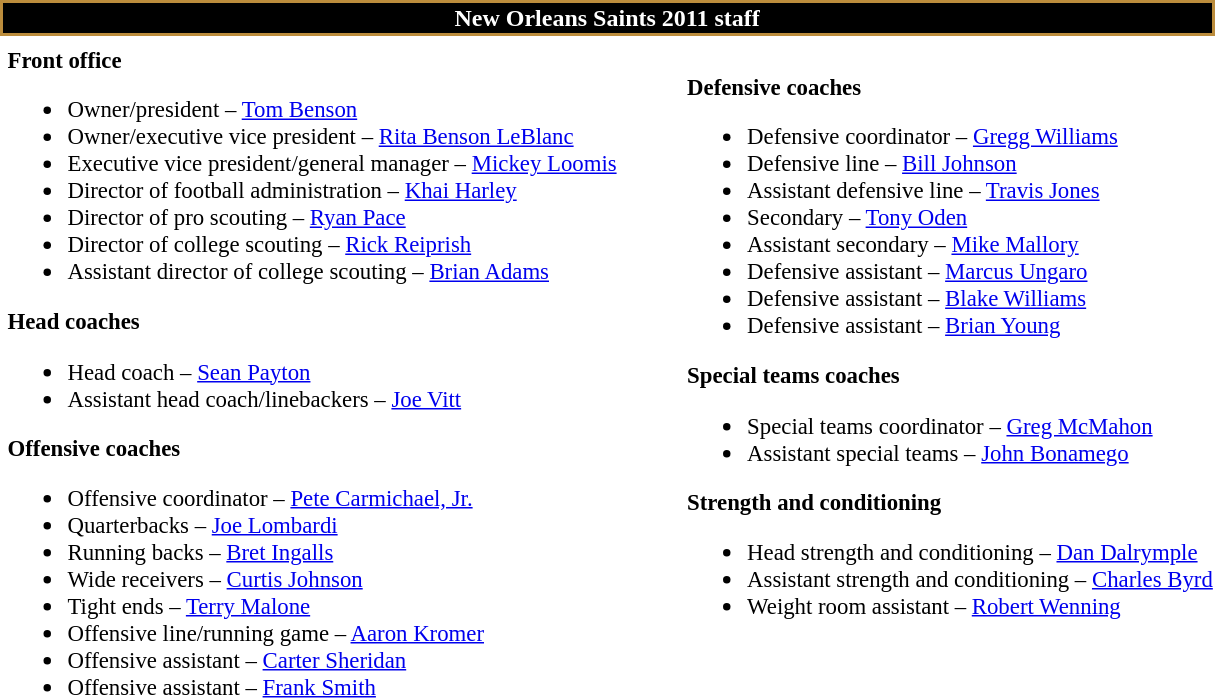<table class="toccolours" style="text-align:left">
<tr>
<th colspan="7" style="background:black;color:white;text-align:center;border:2px solid #BB8C3C"><strong>New Orleans Saints 2011 staff</strong></th>
</tr>
<tr>
<td colspan=7 align="right"></td>
</tr>
<tr>
<td valign="top"></td>
<td style="font-size:95%" valign="top"><strong>Front office</strong><br><ul><li>Owner/president – <a href='#'>Tom Benson</a></li><li>Owner/executive vice president – <a href='#'>Rita Benson LeBlanc</a></li><li>Executive vice president/general manager – <a href='#'>Mickey Loomis</a></li><li>Director of football administration – <a href='#'>Khai Harley</a></li><li>Director of pro scouting – <a href='#'>Ryan Pace</a></li><li>Director of college scouting – <a href='#'>Rick Reiprish</a></li><li>Assistant director of college scouting – <a href='#'>Brian Adams</a></li></ul><strong>Head coaches</strong><ul><li>Head coach – <a href='#'>Sean Payton</a></li><li>Assistant head coach/linebackers – <a href='#'>Joe Vitt</a></li></ul><strong>Offensive coaches</strong><ul><li>Offensive coordinator – <a href='#'>Pete Carmichael, Jr.</a></li><li>Quarterbacks – <a href='#'>Joe Lombardi</a></li><li>Running backs – <a href='#'>Bret Ingalls</a></li><li>Wide receivers – <a href='#'>Curtis Johnson</a></li><li>Tight ends – <a href='#'>Terry Malone</a></li><li>Offensive line/running game – <a href='#'>Aaron Kromer</a></li><li>Offensive assistant – <a href='#'>Carter Sheridan</a></li><li>Offensive assistant – <a href='#'>Frank Smith</a></li></ul></td>
<td width="35"> </td>
<td valign="top"></td>
<td style="font-size:95%" valign="top"><br><strong>Defensive coaches</strong><ul><li>Defensive coordinator – <a href='#'>Gregg Williams</a></li><li>Defensive line – <a href='#'>Bill Johnson</a></li><li>Assistant defensive line – <a href='#'>Travis Jones</a></li><li>Secondary – <a href='#'>Tony Oden</a></li><li>Assistant secondary – <a href='#'>Mike Mallory</a></li><li>Defensive assistant – <a href='#'>Marcus Ungaro</a></li><li>Defensive assistant – <a href='#'>Blake Williams</a></li><li>Defensive assistant – <a href='#'>Brian Young</a></li></ul><strong>Special teams coaches</strong><ul><li>Special teams coordinator – <a href='#'>Greg McMahon</a></li><li>Assistant special teams – <a href='#'>John Bonamego</a></li></ul><strong>Strength and conditioning</strong><ul><li>Head strength and conditioning – <a href='#'>Dan Dalrymple</a></li><li>Assistant strength and conditioning – <a href='#'>Charles Byrd</a></li><li>Weight room assistant – <a href='#'>Robert Wenning</a></li></ul></td>
</tr>
</table>
